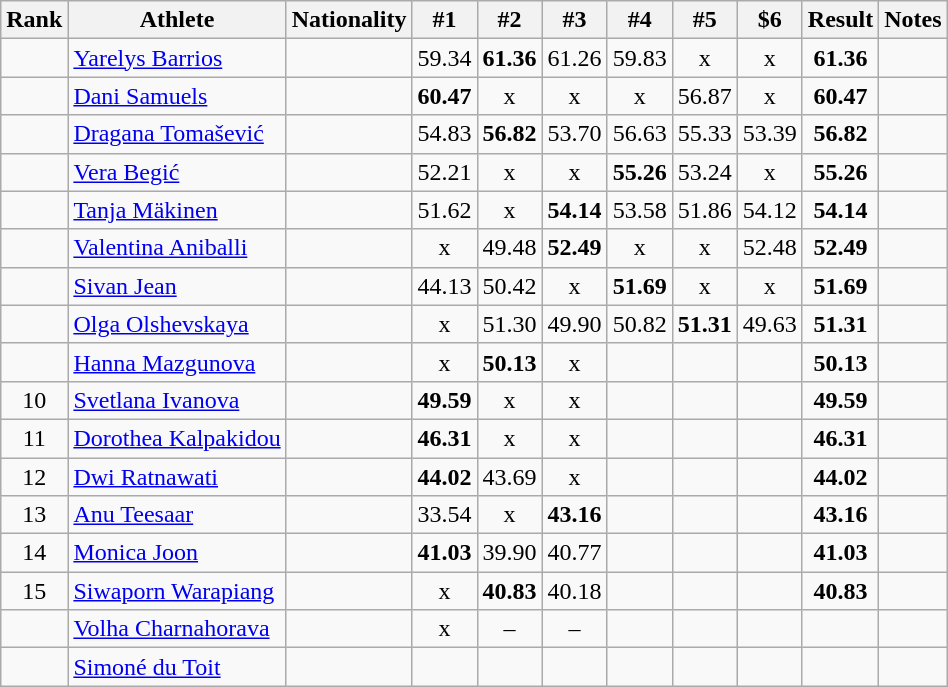<table class="wikitable sortable" style="text-align:center">
<tr>
<th>Rank</th>
<th>Athlete</th>
<th>Nationality</th>
<th>#1</th>
<th>#2</th>
<th>#3</th>
<th>#4</th>
<th>#5</th>
<th>$6</th>
<th>Result</th>
<th>Notes</th>
</tr>
<tr>
<td></td>
<td align="left"><a href='#'>Yarelys Barrios</a></td>
<td align=left></td>
<td>59.34</td>
<td><strong>61.36</strong></td>
<td>61.26</td>
<td>59.83</td>
<td>x</td>
<td>x</td>
<td><strong>61.36</strong></td>
<td></td>
</tr>
<tr>
<td></td>
<td align="left"><a href='#'>Dani Samuels</a></td>
<td align=left></td>
<td><strong>60.47</strong></td>
<td>x</td>
<td>x</td>
<td>x</td>
<td>56.87</td>
<td>x</td>
<td><strong>60.47</strong></td>
<td></td>
</tr>
<tr>
<td></td>
<td align="left"><a href='#'>Dragana Tomašević</a></td>
<td align=left></td>
<td>54.83</td>
<td><strong>56.82</strong></td>
<td>53.70</td>
<td>56.63</td>
<td>55.33</td>
<td>53.39</td>
<td><strong>56.82</strong></td>
<td></td>
</tr>
<tr>
<td></td>
<td align="left"><a href='#'>Vera Begić</a></td>
<td align=left></td>
<td>52.21</td>
<td>x</td>
<td>x</td>
<td><strong>55.26</strong></td>
<td>53.24</td>
<td>x</td>
<td><strong>55.26</strong></td>
<td></td>
</tr>
<tr>
<td></td>
<td align="left"><a href='#'>Tanja Mäkinen</a></td>
<td align=left></td>
<td>51.62</td>
<td>x</td>
<td><strong>54.14</strong></td>
<td>53.58</td>
<td>51.86</td>
<td>54.12</td>
<td><strong>54.14</strong></td>
<td></td>
</tr>
<tr>
<td></td>
<td align="left"><a href='#'>Valentina Aniballi</a></td>
<td align=left></td>
<td>x</td>
<td>49.48</td>
<td><strong>52.49</strong></td>
<td>x</td>
<td>x</td>
<td>52.48</td>
<td><strong>52.49</strong></td>
<td></td>
</tr>
<tr>
<td></td>
<td align="left"><a href='#'>Sivan Jean</a></td>
<td align=left></td>
<td>44.13</td>
<td>50.42</td>
<td>x</td>
<td><strong>51.69</strong></td>
<td>x</td>
<td>x</td>
<td><strong>51.69</strong></td>
<td></td>
</tr>
<tr>
<td></td>
<td align="left"><a href='#'>Olga Olshevskaya</a></td>
<td align=left></td>
<td>x</td>
<td>51.30</td>
<td>49.90</td>
<td>50.82</td>
<td><strong>51.31</strong></td>
<td>49.63</td>
<td><strong>51.31</strong></td>
<td></td>
</tr>
<tr>
<td></td>
<td align="left"><a href='#'>Hanna Mazgunova</a></td>
<td align=left></td>
<td>x</td>
<td><strong>50.13</strong></td>
<td>x</td>
<td></td>
<td></td>
<td></td>
<td><strong>50.13</strong></td>
<td></td>
</tr>
<tr>
<td>10</td>
<td align="left"><a href='#'>Svetlana Ivanova</a></td>
<td align=left></td>
<td><strong>49.59</strong></td>
<td>x</td>
<td>x</td>
<td></td>
<td></td>
<td></td>
<td><strong>49.59</strong></td>
<td></td>
</tr>
<tr>
<td>11</td>
<td align="left"><a href='#'>Dorothea Kalpakidou</a></td>
<td align=left></td>
<td><strong>46.31</strong></td>
<td>x</td>
<td>x</td>
<td></td>
<td></td>
<td></td>
<td><strong>46.31</strong></td>
<td></td>
</tr>
<tr>
<td>12</td>
<td align="left"><a href='#'>Dwi Ratnawati</a></td>
<td align=left></td>
<td><strong>44.02</strong></td>
<td>43.69</td>
<td>x</td>
<td></td>
<td></td>
<td></td>
<td><strong>44.02</strong></td>
<td></td>
</tr>
<tr>
<td>13</td>
<td align="left"><a href='#'>Anu Teesaar</a></td>
<td align=left></td>
<td>33.54</td>
<td>x</td>
<td><strong>43.16</strong></td>
<td></td>
<td></td>
<td></td>
<td><strong>43.16</strong></td>
<td></td>
</tr>
<tr>
<td>14</td>
<td align="left"><a href='#'>Monica Joon</a></td>
<td align=left></td>
<td><strong>41.03</strong></td>
<td>39.90</td>
<td>40.77</td>
<td></td>
<td></td>
<td></td>
<td><strong>41.03</strong></td>
<td></td>
</tr>
<tr>
<td>15</td>
<td align="left"><a href='#'>Siwaporn Warapiang</a></td>
<td align=left></td>
<td>x</td>
<td><strong>40.83</strong></td>
<td>40.18</td>
<td></td>
<td></td>
<td></td>
<td><strong>40.83</strong></td>
<td></td>
</tr>
<tr>
<td></td>
<td align="left"><a href='#'>Volha Charnahorava</a></td>
<td align=left></td>
<td>x</td>
<td>–</td>
<td>–</td>
<td></td>
<td></td>
<td></td>
<td><strong></strong></td>
<td></td>
</tr>
<tr>
<td></td>
<td align="left"><a href='#'>Simoné du Toit</a></td>
<td align=left></td>
<td></td>
<td></td>
<td></td>
<td></td>
<td></td>
<td></td>
<td><strong></strong></td>
<td></td>
</tr>
</table>
